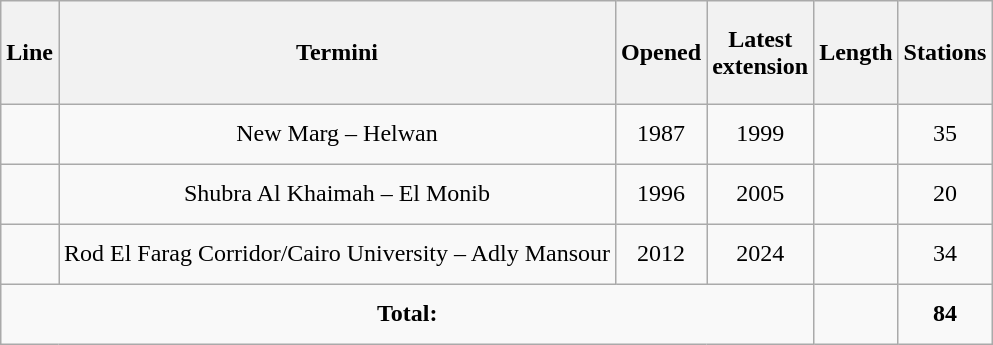<table class="wikitable sortable" style="text-align:center; height:230px;">
<tr>
<th>Line</th>
<th>Termini</th>
<th>Opened</th>
<th>Latest<br>extension</th>
<th>Length</th>
<th>Stations</th>
</tr>
<tr>
<td></td>
<td>New Marg – Helwan</td>
<td>1987</td>
<td>1999</td>
<td></td>
<td>35</td>
</tr>
<tr>
<td></td>
<td>Shubra Al Khaimah – El Monib</td>
<td>1996</td>
<td>2005</td>
<td></td>
<td>20</td>
</tr>
<tr>
<td></td>
<td>Rod El Farag Corridor/Cairo University – Adly Mansour</td>
<td>2012</td>
<td>2024</td>
<td></td>
<td>34</td>
</tr>
<tr class=sortbottom>
<td colspan="4"><strong>Total:</strong></td>
<td><strong></strong></td>
<td><strong>84</strong></td>
</tr>
</table>
